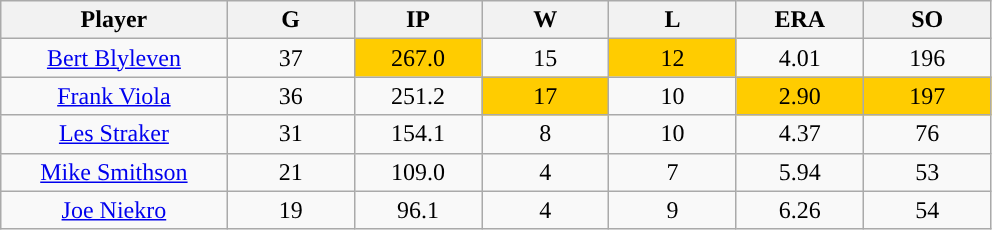<table class="wikitable sortable">
<tr>
<th bgcolor="#DDDDFF" width="16%">Player</th>
<th bgcolor="#DDDDFF" width="9%">G</th>
<th bgcolor="#DDDDFF" width="9%">IP</th>
<th bgcolor="#DDDDFF" width="9%">W</th>
<th bgcolor="#DDDDFF" width="9%">L</th>
<th bgcolor="#DDDDFF" width="9%">ERA</th>
<th bgcolor="#DDDDFF" width="9%">SO</th>
</tr>
<tr align="center">
<td><a href='#'>Bert Blyleven</a></td>
<td>37</td>
<td style="background:#fc0;">267.0</td>
<td>15</td>
<td style="background:#fc0;">12</td>
<td>4.01</td>
<td>196</td>
</tr>
<tr align="center">
<td><a href='#'>Frank Viola</a></td>
<td>36</td>
<td>251.2</td>
<td style="background:#fc0;">17</td>
<td>10</td>
<td style="background:#fc0;">2.90</td>
<td style="background:#fc0;">197</td>
</tr>
<tr align="center">
<td><a href='#'>Les Straker</a></td>
<td>31</td>
<td>154.1</td>
<td>8</td>
<td>10</td>
<td>4.37</td>
<td>76</td>
</tr>
<tr align="center">
<td><a href='#'>Mike Smithson</a></td>
<td>21</td>
<td>109.0</td>
<td>4</td>
<td>7</td>
<td>5.94</td>
<td>53</td>
</tr>
<tr align="center">
<td><a href='#'>Joe Niekro</a></td>
<td>19</td>
<td>96.1</td>
<td>4</td>
<td>9</td>
<td>6.26</td>
<td>54</td>
</tr>
</table>
